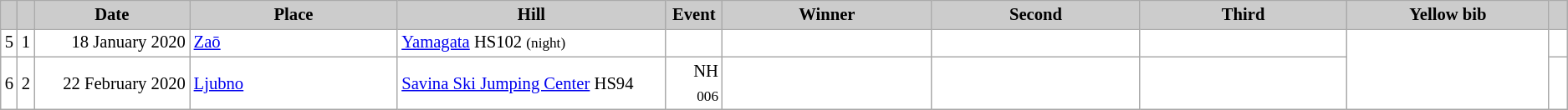<table class="wikitable plainrowheaders" style="background:#fff; font-size:86%; line-height:16px; border:grey solid 1px; border-collapse:collapse;">
<tr>
<th scope="col" style="background:#ccc; width=20 px;"></th>
<th scope="col" style="background:#ccc; width=30 px;"></th>
<th scope="col" style="background:#ccc; width:132px;">Date</th>
<th scope="col" style="background:#ccc; width:185px;">Place</th>
<th scope="col" style="background:#ccc; width:240px;">Hill</th>
<th scope="col" style="background:#ccc; width:40px;">Event</th>
<th scope="col" style="background:#ccc; width:185px;">Winner</th>
<th scope="col" style="background:#ccc; width:185px;">Second</th>
<th scope="col" style="background:#ccc; width:185px;">Third</th>
<th scope="col" style="background:#ccc; width:180px;">Yellow bib</th>
<th scope="col" style="background:#ccc; width:10px;"></th>
</tr>
<tr>
<td align=center>5</td>
<td align=center>1</td>
<td align=right>18 January 2020</td>
<td> <a href='#'>Zaō</a></td>
<td><a href='#'>Yamagata</a> HS102 <small>(night)</small></td>
<td align=right></td>
<td></td>
<td></td>
<td></td>
<td rowspan=2></td>
<td></td>
</tr>
<tr>
<td align=center>6</td>
<td align=center>2</td>
<td align=right>22 February 2020</td>
<td> <a href='#'>Ljubno</a></td>
<td><a href='#'>Savina Ski Jumping Center</a> HS94</td>
<td align=right>NH <sub>006</sub></td>
<td></td>
<td></td>
<td></td>
<td></td>
</tr>
</table>
